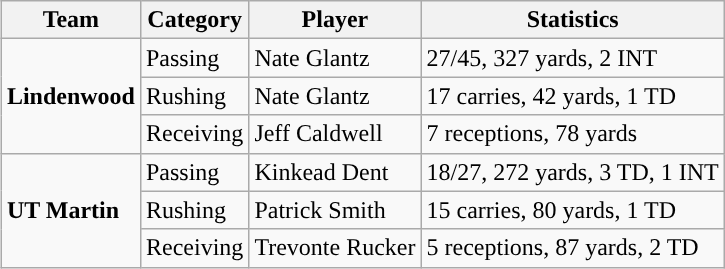<table class="wikitable" style="float: right;">
<tr>
<th>Team</th>
<th>Category</th>
<th>Player</th>
<th>Statistics</th>
</tr>
<tr>
<td rowspan=3><strong>Lindenwood</strong></td>
<td>Passing</td>
<td>Nate Glantz</td>
<td>27/45, 327 yards, 2 INT</td>
</tr>
<tr>
<td>Rushing</td>
<td>Nate Glantz</td>
<td>17 carries, 42 yards, 1 TD</td>
</tr>
<tr>
<td>Receiving</td>
<td>Jeff Caldwell</td>
<td>7 receptions, 78 yards</td>
</tr>
<tr>
<td rowspan=3><strong>UT Martin</strong></td>
<td>Passing</td>
<td>Kinkead Dent</td>
<td>18/27, 272 yards, 3 TD, 1 INT</td>
</tr>
<tr>
<td>Rushing</td>
<td>Patrick Smith</td>
<td>15 carries, 80 yards, 1 TD</td>
</tr>
<tr>
<td>Receiving</td>
<td>Trevonte Rucker</td>
<td>5 receptions, 87 yards, 2 TD</td>
</tr>
</table>
